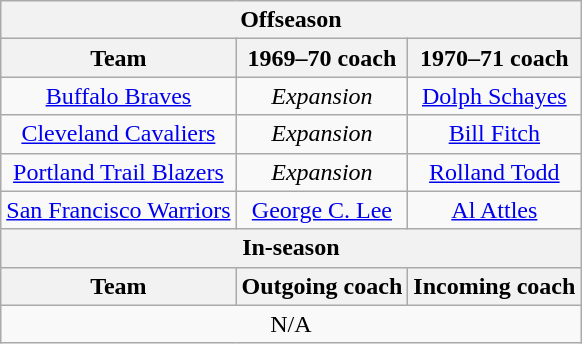<table class="wikitable" style="text-align: center">
<tr>
<th colspan="3">Offseason</th>
</tr>
<tr>
<th>Team</th>
<th>1969–70 coach</th>
<th>1970–71 coach</th>
</tr>
<tr>
<td><a href='#'>Buffalo Braves</a></td>
<td><em>Expansion</em></td>
<td><a href='#'>Dolph Schayes</a></td>
</tr>
<tr>
<td><a href='#'>Cleveland Cavaliers</a></td>
<td><em>Expansion</em></td>
<td><a href='#'>Bill Fitch</a></td>
</tr>
<tr>
<td><a href='#'>Portland Trail Blazers</a></td>
<td><em>Expansion</em></td>
<td><a href='#'>Rolland Todd</a></td>
</tr>
<tr>
<td><a href='#'>San Francisco Warriors</a></td>
<td><a href='#'>George C. Lee</a></td>
<td><a href='#'>Al Attles</a></td>
</tr>
<tr>
<th colspan="3">In-season</th>
</tr>
<tr>
<th>Team</th>
<th>Outgoing coach</th>
<th>Incoming coach</th>
</tr>
<tr>
<td colspan="3">N/A</td>
</tr>
</table>
